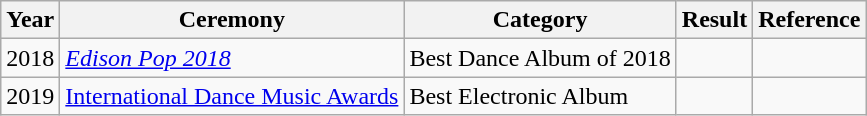<table class="wikitable">
<tr>
<th>Year</th>
<th>Ceremony</th>
<th>Category</th>
<th>Result</th>
<th>Reference</th>
</tr>
<tr>
<td>2018</td>
<td><a href='#'><em>Edison Pop 2018</em></a></td>
<td>Best Dance Album of 2018</td>
<td></td>
<td></td>
</tr>
<tr>
<td>2019</td>
<td><a href='#'>International Dance Music Awards</a></td>
<td>Best Electronic Album</td>
<td></td>
<td></td>
</tr>
</table>
